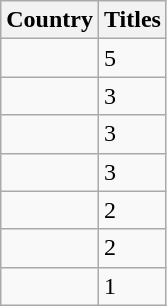<table class="wikitable ">
<tr>
<th>Country</th>
<th>Titles</th>
</tr>
<tr>
<td></td>
<td>5</td>
</tr>
<tr>
<td></td>
<td>3</td>
</tr>
<tr>
<td></td>
<td>3</td>
</tr>
<tr>
<td></td>
<td>3</td>
</tr>
<tr>
<td></td>
<td>2</td>
</tr>
<tr>
<td></td>
<td>2</td>
</tr>
<tr>
<td></td>
<td>1</td>
</tr>
</table>
